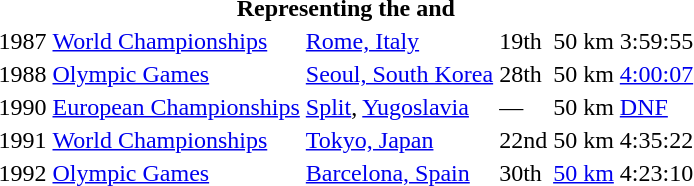<table>
<tr>
<th colspan="6">Representing the  and </th>
</tr>
<tr>
<td>1987</td>
<td><a href='#'>World Championships</a></td>
<td><a href='#'>Rome, Italy</a></td>
<td>19th</td>
<td>50 km</td>
<td>3:59:55</td>
</tr>
<tr>
<td>1988</td>
<td><a href='#'>Olympic Games</a></td>
<td><a href='#'>Seoul, South Korea</a></td>
<td>28th</td>
<td>50 km</td>
<td><a href='#'>4:00:07</a></td>
</tr>
<tr>
<td>1990</td>
<td><a href='#'>European Championships</a></td>
<td><a href='#'>Split</a>, <a href='#'>Yugoslavia</a></td>
<td>—</td>
<td>50 km</td>
<td><a href='#'>DNF</a></td>
</tr>
<tr>
<td>1991</td>
<td><a href='#'>World Championships</a></td>
<td><a href='#'>Tokyo, Japan</a></td>
<td>22nd</td>
<td>50 km</td>
<td>4:35:22</td>
</tr>
<tr>
<td>1992</td>
<td><a href='#'>Olympic Games</a></td>
<td><a href='#'>Barcelona, Spain</a></td>
<td>30th</td>
<td><a href='#'>50 km</a></td>
<td>4:23:10</td>
</tr>
</table>
